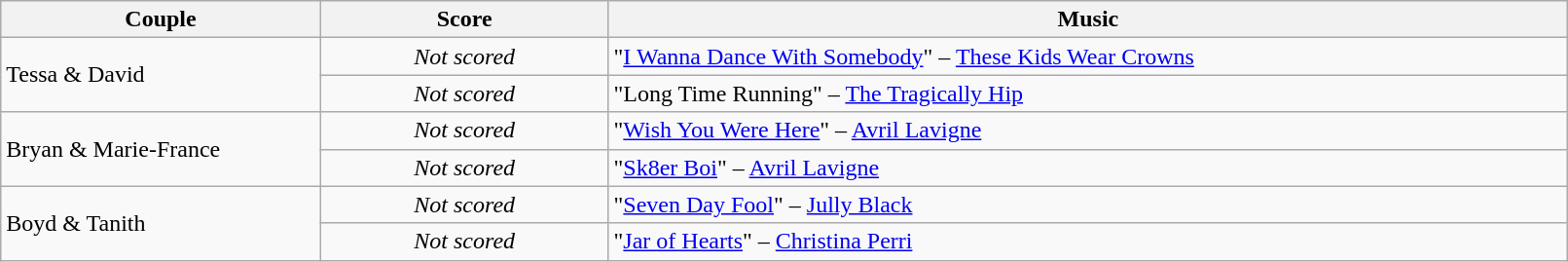<table class="wikitable" style="width:85%;">
<tr>
<th style="width:20%;">Couple</th>
<th style="width:18%;">Score</th>
<th style="width:60%;">Music</th>
</tr>
<tr>
<td rowspan=2>Tessa & David</td>
<td style="text-align:center;"><em>Not scored</em></td>
<td>"<a href='#'>I Wanna Dance With Somebody</a>" – <a href='#'>These Kids Wear Crowns</a></td>
</tr>
<tr>
<td style="text-align:center;"><em>Not scored</em></td>
<td>"Long Time Running" – <a href='#'>The Tragically Hip</a></td>
</tr>
<tr>
<td rowspan=2>Bryan & Marie-France</td>
<td style="text-align:center;"><em>Not scored</em></td>
<td>"<a href='#'>Wish You Were Here</a>" – <a href='#'>Avril Lavigne</a></td>
</tr>
<tr>
<td style="text-align:center;"><em>Not scored</em></td>
<td>"<a href='#'>Sk8er Boi</a>" – <a href='#'>Avril Lavigne</a></td>
</tr>
<tr>
<td rowspan=2>Boyd & Tanith</td>
<td style="text-align:center;"><em>Not scored</em></td>
<td>"<a href='#'>Seven Day Fool</a>" – <a href='#'>Jully Black</a></td>
</tr>
<tr>
<td style="text-align:center;"><em>Not scored</em></td>
<td>"<a href='#'>Jar of Hearts</a>" – <a href='#'>Christina Perri</a></td>
</tr>
</table>
